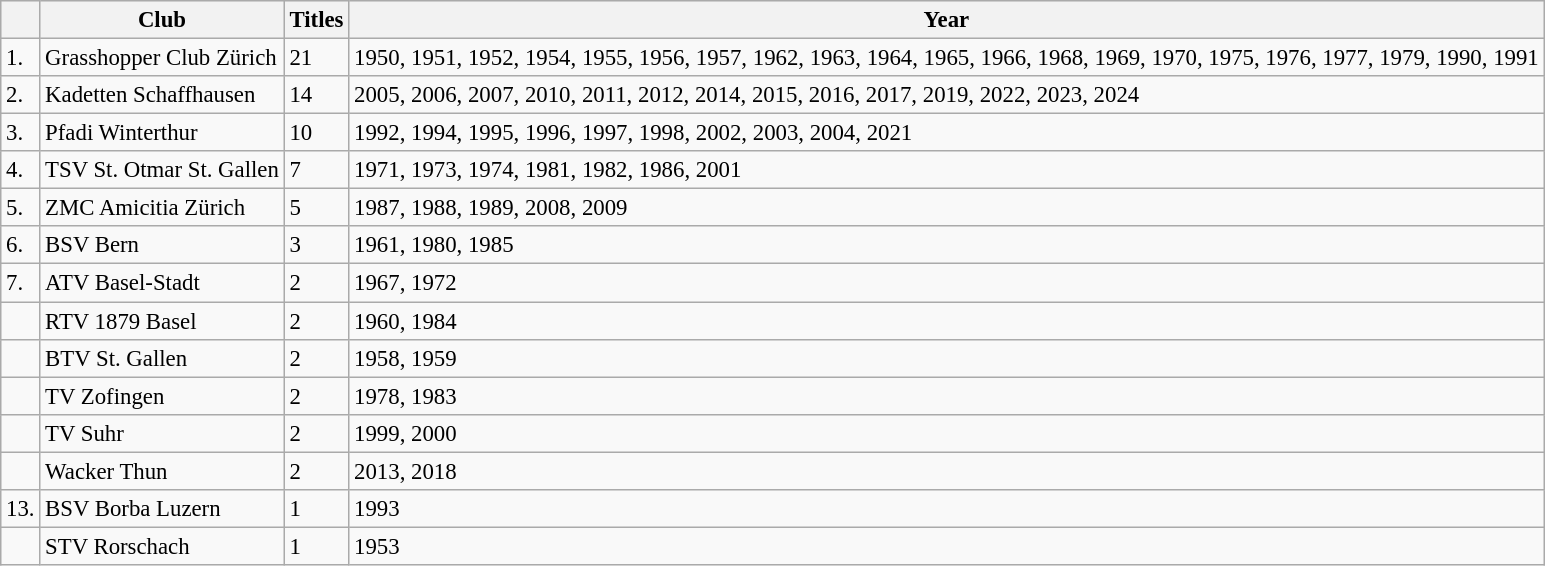<table class="wikitable sortable" style="font-size:95%;">
<tr style="background:#e9e9e9">
<th></th>
<th>Club</th>
<th>Titles</th>
<th>Year</th>
</tr>
<tr>
<td>1.</td>
<td>Grasshopper Club Zürich</td>
<td>21</td>
<td>1950, 1951, 1952, 1954, 1955, 1956, 1957, 1962, 1963, 1964, 1965, 1966, 1968, 1969, 1970, 1975, 1976, 1977, 1979, 1990, 1991</td>
</tr>
<tr>
<td>2.</td>
<td>Kadetten Schaffhausen</td>
<td>14</td>
<td>2005, 2006, 2007, 2010, 2011, 2012, 2014, 2015, 2016, 2017, 2019, 2022, 2023, 2024</td>
</tr>
<tr>
<td>3.</td>
<td>Pfadi Winterthur</td>
<td>10</td>
<td>1992, 1994, 1995, 1996, 1997, 1998, 2002, 2003, 2004, 2021</td>
</tr>
<tr>
<td>4.</td>
<td>TSV St. Otmar St. Gallen</td>
<td>7</td>
<td>1971, 1973, 1974, 1981, 1982, 1986, 2001</td>
</tr>
<tr>
<td>5.</td>
<td>ZMC Amicitia Zürich</td>
<td>5</td>
<td>1987, 1988, 1989, 2008, 2009</td>
</tr>
<tr>
<td>6.</td>
<td>BSV Bern</td>
<td>3</td>
<td>1961, 1980, 1985</td>
</tr>
<tr>
<td>7.</td>
<td>ATV Basel-Stadt</td>
<td>2</td>
<td>1967, 1972</td>
</tr>
<tr>
<td></td>
<td>RTV 1879 Basel</td>
<td>2</td>
<td>1960, 1984</td>
</tr>
<tr>
<td></td>
<td>BTV St. Gallen</td>
<td>2</td>
<td>1958, 1959</td>
</tr>
<tr>
<td></td>
<td>TV Zofingen</td>
<td>2</td>
<td>1978, 1983</td>
</tr>
<tr>
<td></td>
<td>TV Suhr</td>
<td>2</td>
<td>1999, 2000</td>
</tr>
<tr>
<td></td>
<td>Wacker Thun</td>
<td>2</td>
<td>2013, 2018</td>
</tr>
<tr>
<td>13.</td>
<td>BSV Borba Luzern</td>
<td>1</td>
<td>1993</td>
</tr>
<tr>
<td></td>
<td>STV Rorschach</td>
<td>1</td>
<td>1953</td>
</tr>
</table>
